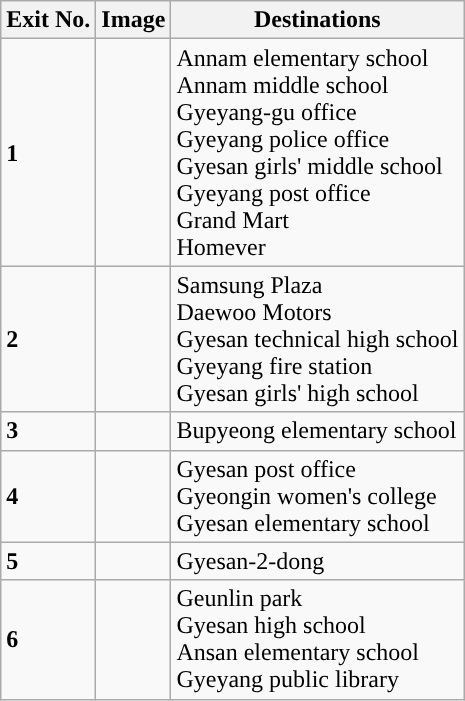<table class="wikitable">
<tr>
<th>Exit No.</th>
<th>Image</th>
<th>Destinations</th>
</tr>
<tr>
<td><strong>1</strong></td>
<td></td>
<td>Annam elementary school<br>Annam middle school<br>Gyeyang-gu office<br>Gyeyang police office<br>Gyesan girls' middle school<br>Gyeyang post office<br>Grand Mart<br>Homever</td>
</tr>
<tr>
<td><strong>2</strong></td>
<td></td>
<td>Samsung Plaza<br>Daewoo Motors<br>Gyesan technical high school<br>Gyeyang fire station<br>Gyesan girls' high school</td>
</tr>
<tr>
<td><strong>3</strong></td>
<td></td>
<td>Bupyeong elementary school</td>
</tr>
<tr>
<td><strong>4</strong></td>
<td></td>
<td>Gyesan post office<br>Gyeongin women's college<br>Gyesan elementary school</td>
</tr>
<tr>
<td><strong>5</strong></td>
<td></td>
<td>Gyesan-2-dong</td>
</tr>
<tr>
<td><strong>6</strong></td>
<td></td>
<td>Geunlin park<br>Gyesan high school<br>Ansan elementary school<br>Gyeyang public library</td>
</tr>
</table>
